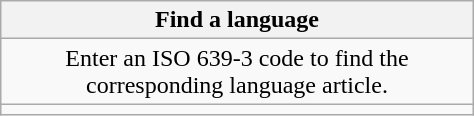<table class="wikitable" width="25%" align="right">
<tr>
<th>Find a language</th>
</tr>
<tr>
<td style="text-align:center">Enter an ISO 639-3 code to find the corresponding language article.</td>
</tr>
<tr>
<td></td>
</tr>
</table>
